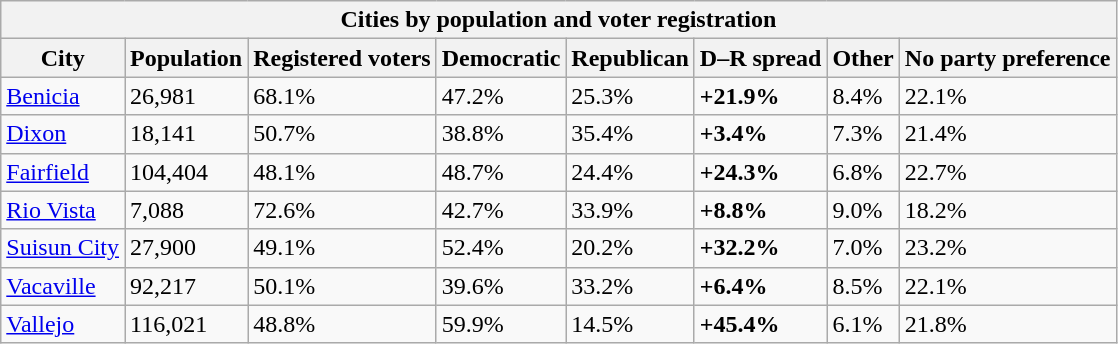<table class="wikitable collapsible collapsed">
<tr>
<th colspan="8">Cities by population and voter registration</th>
</tr>
<tr>
<th>City</th>
<th data-sort-type="number">Population</th>
<th data-sort-type="number">Registered voters<br></th>
<th data-sort-type="number">Democratic</th>
<th data-sort-type="number">Republican</th>
<th data-sort-type="number">D–R spread</th>
<th data-sort-type="number">Other</th>
<th data-sort-type="number">No party preference</th>
</tr>
<tr>
<td><a href='#'>Benicia</a></td>
<td>26,981</td>
<td>68.1%</td>
<td>47.2%</td>
<td>25.3%</td>
<td><span><strong>+21.9%</strong></span></td>
<td>8.4%</td>
<td>22.1%</td>
</tr>
<tr>
<td><a href='#'>Dixon</a></td>
<td>18,141</td>
<td>50.7%</td>
<td>38.8%</td>
<td>35.4%</td>
<td><span><strong>+3.4%</strong></span></td>
<td>7.3%</td>
<td>21.4%</td>
</tr>
<tr>
<td><a href='#'>Fairfield</a></td>
<td>104,404</td>
<td>48.1%</td>
<td>48.7%</td>
<td>24.4%</td>
<td><span><strong>+24.3%</strong></span></td>
<td>6.8%</td>
<td>22.7%</td>
</tr>
<tr>
<td><a href='#'>Rio Vista</a></td>
<td>7,088</td>
<td>72.6%</td>
<td>42.7%</td>
<td>33.9%</td>
<td><span><strong>+8.8%</strong></span></td>
<td>9.0%</td>
<td>18.2%</td>
</tr>
<tr>
<td><a href='#'>Suisun City</a></td>
<td>27,900</td>
<td>49.1%</td>
<td>52.4%</td>
<td>20.2%</td>
<td><span><strong>+32.2%</strong></span></td>
<td>7.0%</td>
<td>23.2%</td>
</tr>
<tr>
<td><a href='#'>Vacaville</a></td>
<td>92,217</td>
<td>50.1%</td>
<td>39.6%</td>
<td>33.2%</td>
<td><span><strong>+6.4%</strong></span></td>
<td>8.5%</td>
<td>22.1%</td>
</tr>
<tr>
<td><a href='#'>Vallejo</a></td>
<td>116,021</td>
<td>48.8%</td>
<td>59.9%</td>
<td>14.5%</td>
<td><span><strong>+45.4%</strong></span></td>
<td>6.1%</td>
<td>21.8%</td>
</tr>
</table>
